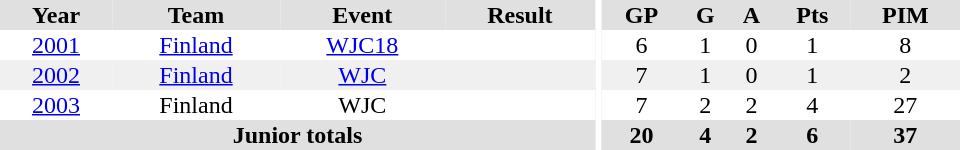<table border="0" cellpadding="1" cellspacing="0" ID="Table3" style="text-align:center; width:40em">
<tr ALIGN="center" bgcolor="#e0e0e0">
<th>Year</th>
<th>Team</th>
<th>Event</th>
<th>Result</th>
<th rowspan="99" bgcolor="#ffffff"></th>
<th>GP</th>
<th>G</th>
<th>A</th>
<th>Pts</th>
<th>PIM</th>
</tr>
<tr>
<td><a href='#'>2001</a></td>
<td><a href='#'>Finland</a></td>
<td><a href='#'>WJC18</a></td>
<td></td>
<td>6</td>
<td>1</td>
<td>0</td>
<td>1</td>
<td>8</td>
</tr>
<tr bgcolor="#f0f0f0">
<td><a href='#'>2002</a></td>
<td><a href='#'>Finland</a></td>
<td><a href='#'>WJC</a></td>
<td></td>
<td>7</td>
<td>1</td>
<td>0</td>
<td>1</td>
<td>2</td>
</tr>
<tr>
<td><a href='#'>2003</a></td>
<td>Finland</td>
<td>WJC</td>
<td></td>
<td>7</td>
<td>2</td>
<td>2</td>
<td>4</td>
<td>27</td>
</tr>
<tr bgcolor="#e0e0e0">
<th colspan="4">Junior totals</th>
<th>20</th>
<th>4</th>
<th>2</th>
<th>6</th>
<th>37</th>
</tr>
</table>
